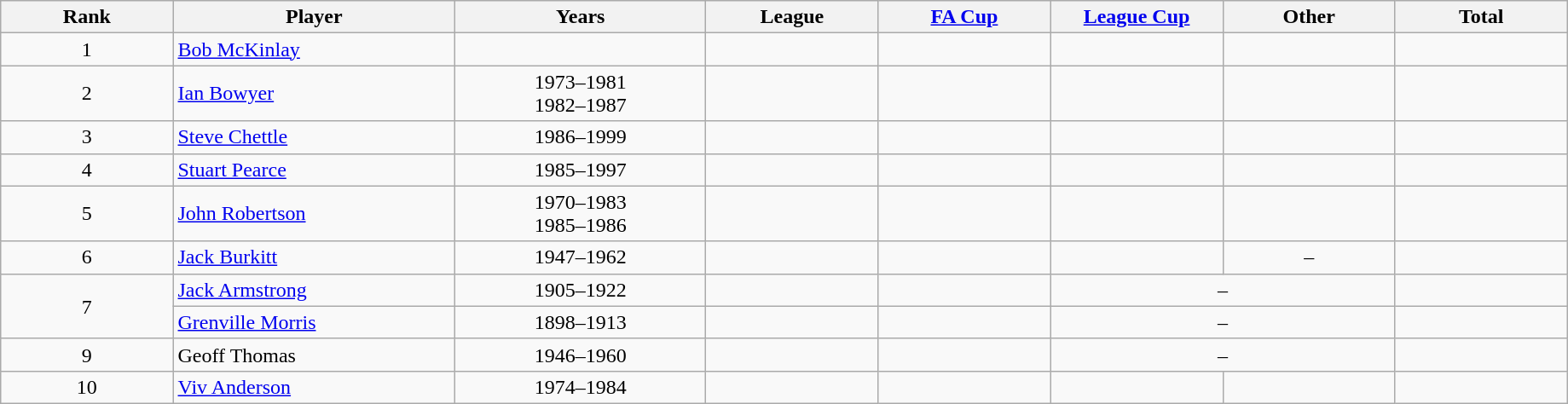<table class="wikitable sortable" width=97% style="text-align:center">
<tr>
<th>Rank</th>
<th width=18%>Player</th>
<th width=16%>Years</th>
<th width=11%>League</th>
<th width=11%><a href='#'>FA Cup</a></th>
<th width=11%><a href='#'>League Cup</a></th>
<th width=11%>Other</th>
<th width=11%>Total</th>
</tr>
<tr>
<td>1</td>
<td align="left"> <a href='#'>Bob McKinlay</a></td>
<td></td>
<td></td>
<td></td>
<td></td>
<td></td>
<td></td>
</tr>
<tr>
<td>2</td>
<td align="left"> <a href='#'>Ian Bowyer</a></td>
<td>1973–1981<br>1982–1987</td>
<td></td>
<td></td>
<td></td>
<td></td>
<td></td>
</tr>
<tr>
<td>3</td>
<td align="left"> <a href='#'>Steve Chettle</a></td>
<td>1986–1999</td>
<td></td>
<td></td>
<td></td>
<td></td>
<td></td>
</tr>
<tr>
<td>4</td>
<td align="left"> <a href='#'>Stuart Pearce</a></td>
<td>1985–1997</td>
<td></td>
<td></td>
<td></td>
<td></td>
<td></td>
</tr>
<tr>
<td>5</td>
<td align="left"> <a href='#'>John Robertson</a></td>
<td>1970–1983<br>1985–1986</td>
<td></td>
<td></td>
<td></td>
<td></td>
<td></td>
</tr>
<tr>
<td>6</td>
<td align="left"> <a href='#'>Jack Burkitt</a></td>
<td>1947–1962</td>
<td></td>
<td></td>
<td></td>
<td colspan="1">–</td>
<td></td>
</tr>
<tr>
<td rowspan="2">7</td>
<td align="left"> <a href='#'>Jack Armstrong</a></td>
<td>1905–1922</td>
<td></td>
<td></td>
<td colspan="2">–</td>
<td></td>
</tr>
<tr>
<td align="left"> <a href='#'>Grenville Morris</a></td>
<td>1898–1913</td>
<td></td>
<td></td>
<td colspan="2">–</td>
<td></td>
</tr>
<tr>
<td>9</td>
<td align="left"> Geoff Thomas</td>
<td>1946–1960</td>
<td></td>
<td></td>
<td colspan="2">–</td>
<td></td>
</tr>
<tr>
<td>10</td>
<td align="left"> <a href='#'>Viv Anderson</a></td>
<td>1974–1984</td>
<td></td>
<td></td>
<td></td>
<td></td>
<td></td>
</tr>
</table>
